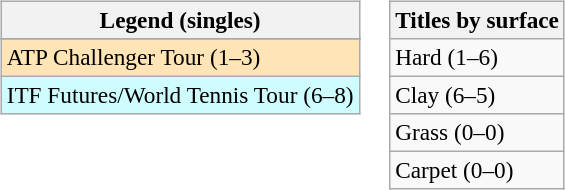<table>
<tr valign=top>
<td><br><table class=wikitable style=font-size:97%>
<tr>
<th>Legend (singles)</th>
</tr>
<tr bgcolor=e5d1cb>
</tr>
<tr bgcolor=moccasin>
<td>ATP Challenger Tour (1–3)</td>
</tr>
<tr bgcolor=cffcff>
<td>ITF Futures/World Tennis Tour (6–8)</td>
</tr>
</table>
</td>
<td><br><table class=wikitable style=font-size:97%>
<tr>
<th>Titles by surface</th>
</tr>
<tr>
<td>Hard (1–6)</td>
</tr>
<tr>
<td>Clay (6–5)</td>
</tr>
<tr>
<td>Grass (0–0)</td>
</tr>
<tr>
<td>Carpet (0–0)</td>
</tr>
</table>
</td>
</tr>
</table>
